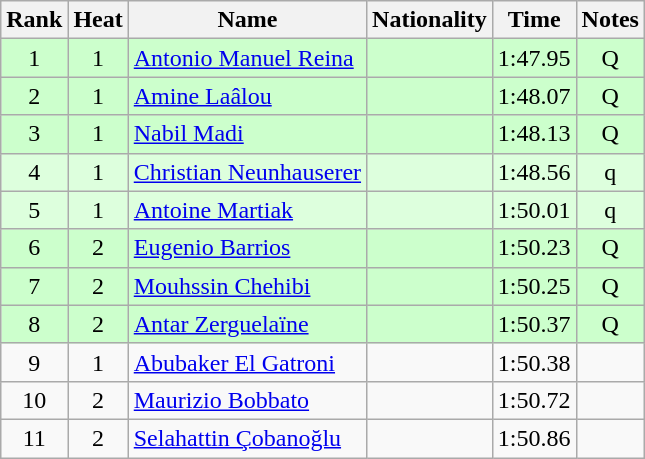<table class="wikitable sortable" style="text-align:center">
<tr>
<th>Rank</th>
<th>Heat</th>
<th>Name</th>
<th>Nationality</th>
<th>Time</th>
<th>Notes</th>
</tr>
<tr bgcolor=ccffcc>
<td>1</td>
<td>1</td>
<td align=left><a href='#'>Antonio Manuel Reina</a></td>
<td align=left></td>
<td>1:47.95</td>
<td>Q</td>
</tr>
<tr bgcolor=ccffcc>
<td>2</td>
<td>1</td>
<td align=left><a href='#'>Amine Laâlou</a></td>
<td align=left></td>
<td>1:48.07</td>
<td>Q</td>
</tr>
<tr bgcolor=ccffcc>
<td>3</td>
<td>1</td>
<td align=left><a href='#'>Nabil Madi</a></td>
<td align=left></td>
<td>1:48.13</td>
<td>Q</td>
</tr>
<tr bgcolor=ddffdd>
<td>4</td>
<td>1</td>
<td align=left><a href='#'>Christian Neunhauserer</a></td>
<td align=left></td>
<td>1:48.56</td>
<td>q</td>
</tr>
<tr bgcolor=ddffdd>
<td>5</td>
<td>1</td>
<td align=left><a href='#'>Antoine Martiak</a></td>
<td align=left></td>
<td>1:50.01</td>
<td>q</td>
</tr>
<tr bgcolor=ccffcc>
<td>6</td>
<td>2</td>
<td align=left><a href='#'>Eugenio Barrios</a></td>
<td align=left></td>
<td>1:50.23</td>
<td>Q</td>
</tr>
<tr bgcolor=ccffcc>
<td>7</td>
<td>2</td>
<td align=left><a href='#'>Mouhssin Chehibi</a></td>
<td align=left></td>
<td>1:50.25</td>
<td>Q</td>
</tr>
<tr bgcolor=ccffcc>
<td>8</td>
<td>2</td>
<td align=left><a href='#'>Antar Zerguelaïne</a></td>
<td align=left></td>
<td>1:50.37</td>
<td>Q</td>
</tr>
<tr>
<td>9</td>
<td>1</td>
<td align=left><a href='#'>Abubaker El Gatroni</a></td>
<td align=left></td>
<td>1:50.38</td>
<td></td>
</tr>
<tr>
<td>10</td>
<td>2</td>
<td align=left><a href='#'>Maurizio Bobbato</a></td>
<td align=left></td>
<td>1:50.72</td>
<td></td>
</tr>
<tr>
<td>11</td>
<td>2</td>
<td align=left><a href='#'>Selahattin Çobanoğlu</a></td>
<td align=left></td>
<td>1:50.86</td>
<td></td>
</tr>
</table>
